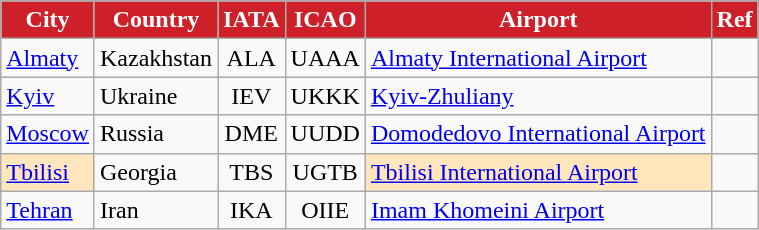<table class="wikitable sortable toccolours">
<tr>
<th style="background:#CE2029;color: white">City</th>
<th style="background:#CE2029;color: white">Country</th>
<th style="background:#CE2029;color: white">IATA</th>
<th style="background:#CE2029;color: white">ICAO</th>
<th style="background:#CE2029;color: white">Airport</th>
<th style="background:#CE2029;color: white">Ref</th>
</tr>
<tr>
<td><a href='#'>Almaty</a></td>
<td>Kazakhstan</td>
<td align=center>ALA</td>
<td align=center>UAAA</td>
<td><a href='#'>Almaty International Airport</a></td>
<td align=center></td>
</tr>
<tr>
<td><a href='#'>Kyiv</a></td>
<td>Ukraine</td>
<td align=center>IEV</td>
<td align=center>UKKK</td>
<td><a href='#'>Kyiv-Zhuliany</a></td>
<td align=center></td>
</tr>
<tr>
<td><a href='#'>Moscow</a></td>
<td>Russia</td>
<td align=center>DME</td>
<td align=center>UUDD</td>
<td><a href='#'>Domodedovo International Airport</a></td>
<td align=center></td>
</tr>
<tr>
<td style="background:#FFE6BD"><a href='#'>Tbilisi</a></td>
<td>Georgia</td>
<td align=center>TBS</td>
<td align=center>UGTB</td>
<td style="background:#FFE6BD"><a href='#'>Tbilisi International Airport</a> </td>
<td align=center></td>
</tr>
<tr>
<td><a href='#'>Tehran</a></td>
<td>Iran</td>
<td align=center>IKA</td>
<td align=center>OIIE</td>
<td><a href='#'>Imam Khomeini Airport</a></td>
<td align=center></td>
</tr>
</table>
